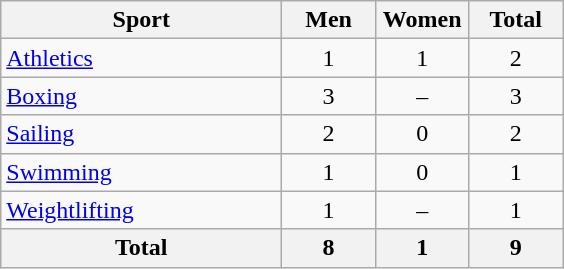<table class="wikitable sortable" style="text-align:center;">
<tr>
<th width=180>Sport</th>
<th width=55>Men</th>
<th width=55>Women</th>
<th width=55>Total</th>
</tr>
<tr>
<td align=left><a href='#'>Athletics</a></td>
<td>1</td>
<td>1</td>
<td>2</td>
</tr>
<tr>
<td align=left><a href='#'>Boxing</a></td>
<td>3</td>
<td>–</td>
<td>3</td>
</tr>
<tr>
<td align=left><a href='#'>Sailing</a></td>
<td>2</td>
<td>0</td>
<td>2</td>
</tr>
<tr>
<td align=left><a href='#'>Swimming</a></td>
<td>1</td>
<td>0</td>
<td>1</td>
</tr>
<tr>
<td align=left><a href='#'>Weightlifting</a></td>
<td>1</td>
<td>–</td>
<td>1</td>
</tr>
<tr>
<th>Total</th>
<th>8</th>
<th>1</th>
<th>9</th>
</tr>
</table>
